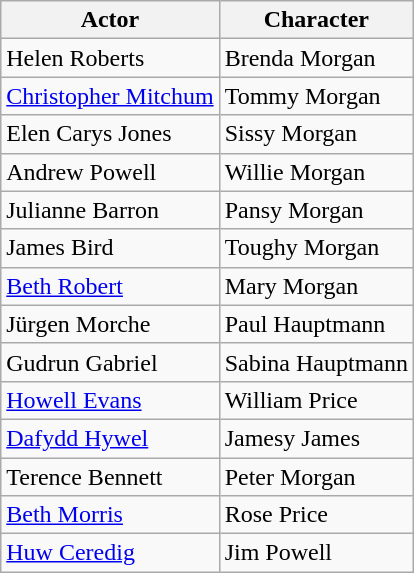<table class="wikitable">
<tr>
<th>Actor</th>
<th>Character</th>
</tr>
<tr>
<td>Helen Roberts</td>
<td>Brenda Morgan</td>
</tr>
<tr>
<td><a href='#'>Christopher Mitchum</a></td>
<td>Tommy Morgan</td>
</tr>
<tr>
<td>Elen Carys Jones</td>
<td>Sissy Morgan</td>
</tr>
<tr>
<td>Andrew Powell</td>
<td>Willie Morgan</td>
</tr>
<tr>
<td>Julianne Barron</td>
<td>Pansy Morgan</td>
</tr>
<tr>
<td>James Bird</td>
<td>Toughy Morgan</td>
</tr>
<tr>
<td><a href='#'>Beth Robert</a></td>
<td>Mary Morgan</td>
</tr>
<tr>
<td>Jürgen Morche</td>
<td>Paul Hauptmann</td>
</tr>
<tr>
<td>Gudrun Gabriel</td>
<td>Sabina Hauptmann</td>
</tr>
<tr>
<td><a href='#'>Howell Evans</a></td>
<td>William Price</td>
</tr>
<tr>
<td><a href='#'>Dafydd Hywel</a></td>
<td>Jamesy James</td>
</tr>
<tr>
<td>Terence Bennett</td>
<td>Peter Morgan</td>
</tr>
<tr>
<td><a href='#'>Beth Morris</a></td>
<td>Rose Price</td>
</tr>
<tr>
<td><a href='#'>Huw Ceredig</a></td>
<td>Jim Powell</td>
</tr>
</table>
